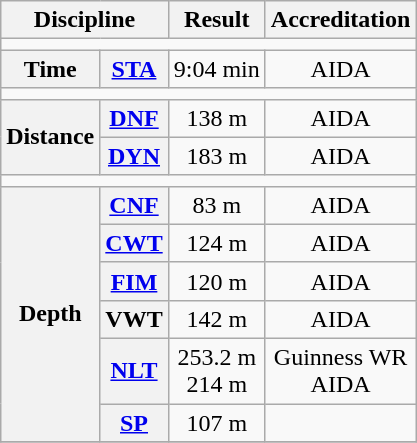<table class="wikitable" style="text-align: center;">
<tr>
<th colspan=2>Discipline</th>
<th>Result</th>
<th>Accreditation</th>
</tr>
<tr>
<td colspan=4></td>
</tr>
<tr>
<th>Time</th>
<th><a href='#'>STA</a></th>
<td>9:04 min</td>
<td>AIDA</td>
</tr>
<tr>
<td colspan=4></td>
</tr>
<tr>
<th rowspan=2>Distance</th>
<th><a href='#'>DNF</a></th>
<td>138 m</td>
<td>AIDA</td>
</tr>
<tr>
<th><a href='#'>DYN</a></th>
<td>183 m</td>
<td>AIDA</td>
</tr>
<tr>
<td colspan=4></td>
</tr>
<tr>
<th rowspan=6>Depth</th>
<th><a href='#'>CNF</a></th>
<td>83 m</td>
<td>AIDA</td>
</tr>
<tr>
<th><a href='#'>CWT</a></th>
<td>124 m</td>
<td>AIDA</td>
</tr>
<tr>
<th><a href='#'>FIM</a></th>
<td>120 m</td>
<td>AIDA</td>
</tr>
<tr>
<th>VWT</th>
<td>142 m</td>
<td>AIDA</td>
</tr>
<tr>
<th><a href='#'>NLT</a></th>
<td>253.2 m<br>214 m</td>
<td>Guinness WR <br> AIDA</td>
</tr>
<tr>
<th><a href='#'>SP</a></th>
<td>107 m</td>
<td></td>
</tr>
<tr>
</tr>
</table>
